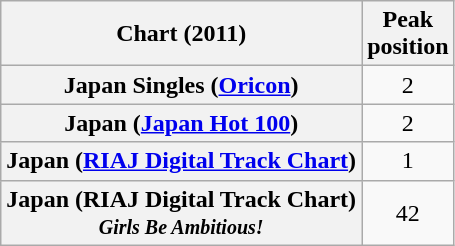<table class="wikitable plainrowheaders sortable" style="text-align:center;">
<tr>
<th>Chart (2011)</th>
<th>Peak<br>position</th>
</tr>
<tr>
<th scope="row">Japan Singles (<a href='#'>Oricon</a>)</th>
<td>2</td>
</tr>
<tr>
<th scope="row">Japan (<a href='#'>Japan Hot 100</a>)</th>
<td>2</td>
</tr>
<tr>
<th scope="row">Japan (<a href='#'>RIAJ Digital Track Chart</a>)</th>
<td>1</td>
</tr>
<tr>
<th scope="row">Japan (RIAJ Digital Track Chart)<br><small><em>Girls Be Ambitious!</em></small></th>
<td>42</td>
</tr>
</table>
